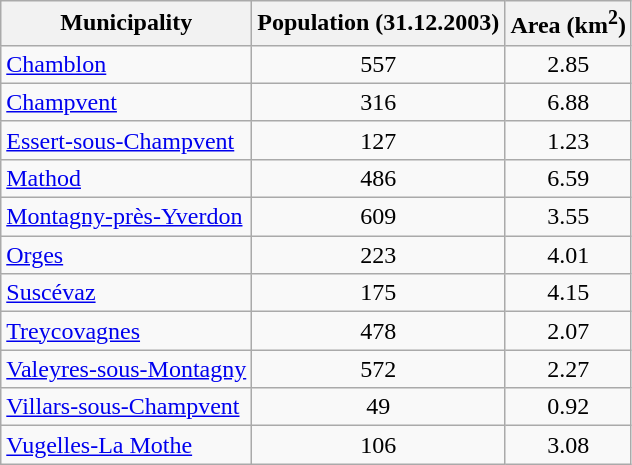<table class="wikitable">
<tr>
<th>Municipality</th>
<th>Population (31.12.2003)</th>
<th>Area (km<sup>2</sup>)</th>
</tr>
<tr>
<td><a href='#'>Chamblon</a></td>
<td align="center">557</td>
<td align="center">2.85</td>
</tr>
<tr>
<td><a href='#'>Champvent</a></td>
<td align="center">316</td>
<td align="center">6.88</td>
</tr>
<tr>
<td><a href='#'>Essert-sous-Champvent</a></td>
<td align="center">127</td>
<td align="center">1.23</td>
</tr>
<tr>
<td><a href='#'>Mathod</a></td>
<td align="center">486</td>
<td align="center">6.59</td>
</tr>
<tr>
<td><a href='#'>Montagny-près-Yverdon</a></td>
<td align="center">609</td>
<td align="center">3.55</td>
</tr>
<tr>
<td><a href='#'>Orges</a></td>
<td align="center">223</td>
<td align="center">4.01</td>
</tr>
<tr>
<td><a href='#'>Suscévaz</a></td>
<td align="center">175</td>
<td align="center">4.15</td>
</tr>
<tr>
<td><a href='#'>Treycovagnes</a></td>
<td align="center">478</td>
<td align="center">2.07</td>
</tr>
<tr>
<td><a href='#'>Valeyres-sous-Montagny</a></td>
<td align="center">572</td>
<td align="center">2.27</td>
</tr>
<tr>
<td><a href='#'>Villars-sous-Champvent</a></td>
<td align="center">49</td>
<td align="center">0.92</td>
</tr>
<tr>
<td><a href='#'>Vugelles-La Mothe</a></td>
<td align="center">106</td>
<td align="center">3.08</td>
</tr>
</table>
